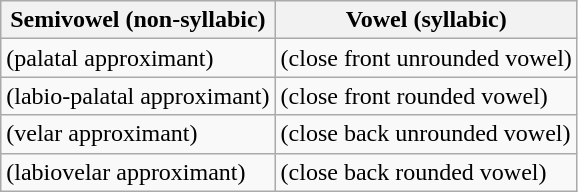<table class="wikitable">
<tr>
<th>Semivowel (non-syllabic)</th>
<th>Vowel (syllabic)</th>
</tr>
<tr>
<td> (palatal approximant)</td>
<td> (close front unrounded vowel)</td>
</tr>
<tr>
<td> (labio-palatal approximant)</td>
<td> (close front rounded vowel)</td>
</tr>
<tr>
<td> (velar approximant)</td>
<td> (close back unrounded vowel)</td>
</tr>
<tr>
<td> (labiovelar approximant)</td>
<td> (close back rounded vowel)</td>
</tr>
</table>
